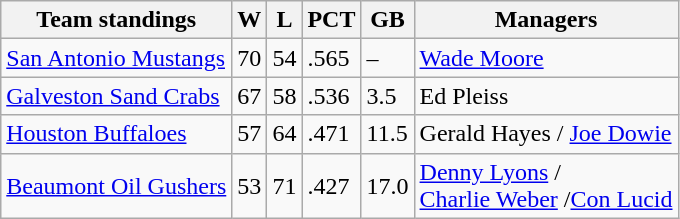<table class="wikitable">
<tr>
<th>Team standings</th>
<th>W</th>
<th>L</th>
<th>PCT</th>
<th>GB</th>
<th>Managers</th>
</tr>
<tr>
<td><a href='#'>San Antonio Mustangs</a></td>
<td>70</td>
<td>54</td>
<td>.565</td>
<td>–</td>
<td><a href='#'>Wade Moore</a></td>
</tr>
<tr>
<td><a href='#'>Galveston Sand Crabs</a></td>
<td>67</td>
<td>58</td>
<td>.536</td>
<td>3.5</td>
<td>Ed Pleiss</td>
</tr>
<tr>
<td><a href='#'>Houston Buffaloes</a></td>
<td>57</td>
<td>64</td>
<td>.471</td>
<td>11.5</td>
<td>Gerald Hayes / <a href='#'>Joe Dowie</a></td>
</tr>
<tr>
<td><a href='#'>Beaumont Oil Gushers</a></td>
<td>53</td>
<td>71</td>
<td>.427</td>
<td>17.0</td>
<td><a href='#'>Denny Lyons</a> /<br><a href='#'>Charlie Weber</a> /<a href='#'>Con Lucid</a></td>
</tr>
</table>
